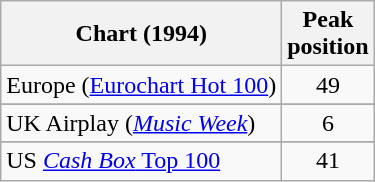<table class="wikitable sortable">
<tr>
<th>Chart (1994)</th>
<th>Peak<br>position</th>
</tr>
<tr>
<td>Europe (<a href='#'>Eurochart Hot 100</a>)</td>
<td align="center">49</td>
</tr>
<tr>
</tr>
<tr>
</tr>
<tr>
<td>UK Airplay (<em><a href='#'>Music Week</a></em>)</td>
<td align="center">6</td>
</tr>
<tr>
</tr>
<tr>
</tr>
<tr>
</tr>
<tr>
</tr>
<tr>
<td>US <a href='#'><em>Cash Box</em> Top 100</a></td>
<td align="center">41</td>
</tr>
</table>
